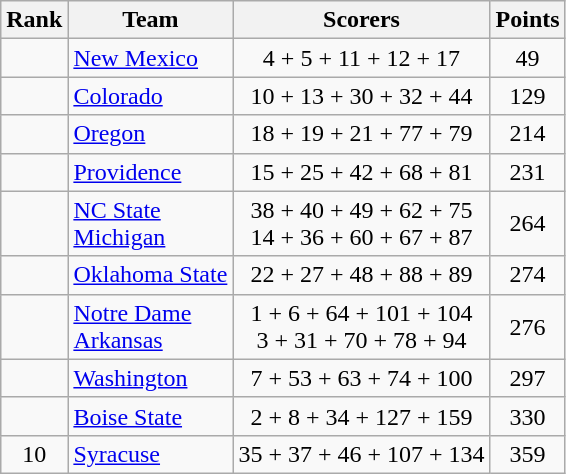<table class="wikitable sortable" style="text-align:center">
<tr>
<th>Rank</th>
<th>Team</th>
<th>Scorers</th>
<th>Points</th>
</tr>
<tr>
<td></td>
<td align=left><a href='#'>New Mexico</a></td>
<td>4 + 5 + 11 + 12 + 17</td>
<td>49</td>
</tr>
<tr>
<td></td>
<td align=left><a href='#'>Colorado</a></td>
<td>10 + 13 + 30 + 32 + 44</td>
<td>129</td>
</tr>
<tr>
<td></td>
<td align=left><a href='#'>Oregon</a></td>
<td>18 + 19 + 21 + 77 + 79</td>
<td>214</td>
</tr>
<tr>
<td></td>
<td align=left><a href='#'>Providence</a></td>
<td>15 + 25 + 42 + 68 + 81</td>
<td>231</td>
</tr>
<tr>
<td></td>
<td align=left><a href='#'>NC State</a><br><a href='#'>Michigan</a></td>
<td>38 + 40 + 49 + 62 + 75<br>14 + 36 + 60 + 67 + 87</td>
<td>264</td>
</tr>
<tr>
<td></td>
<td align=left><a href='#'>Oklahoma State</a></td>
<td>22 + 27 + 48 + 88 + 89</td>
<td>274</td>
</tr>
<tr>
<td></td>
<td align=left><a href='#'>Notre Dame</a><br><a href='#'>Arkansas</a></td>
<td>1 + 6 + 64 + 101 + 104<br>3 + 31 + 70 + 78 + 94</td>
<td>276</td>
</tr>
<tr>
<td></td>
<td align=left><a href='#'>Washington</a></td>
<td>7 + 53 + 63 + 74 + 100</td>
<td>297</td>
</tr>
<tr>
<td></td>
<td align=left><a href='#'>Boise State</a></td>
<td>2 + 8 + 34 + 127 + 159</td>
<td>330</td>
</tr>
<tr>
<td>10</td>
<td align=left><a href='#'>Syracuse</a></td>
<td>35 + 37 + 46 + 107 + 134</td>
<td>359</td>
</tr>
</table>
